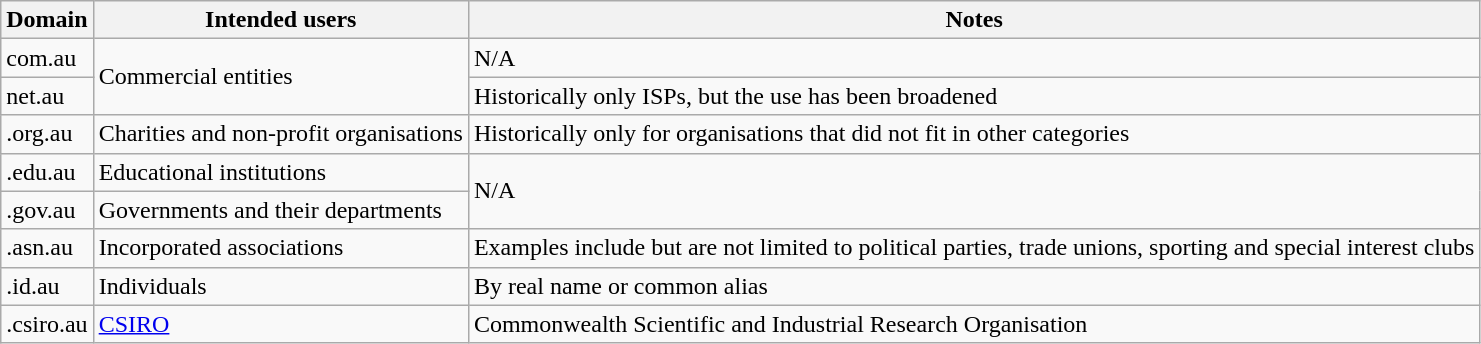<table class="wikitable">
<tr>
<th>Domain</th>
<th>Intended users</th>
<th>Notes</th>
</tr>
<tr>
<td>com.au</td>
<td rowspan="2">Commercial entities</td>
<td>N/A</td>
</tr>
<tr>
<td>net.au</td>
<td>Historically only ISPs, but the use has been broadened</td>
</tr>
<tr>
<td>.org.au</td>
<td>Charities and non-profit organisations</td>
<td>Historically only for organisations that did not fit in other categories</td>
</tr>
<tr>
<td>.edu.au</td>
<td>Educational institutions</td>
<td rowspan="2">N/A</td>
</tr>
<tr>
<td>.gov.au</td>
<td>Governments and their departments</td>
</tr>
<tr>
<td>.asn.au</td>
<td>Incorporated associations</td>
<td>Examples include but are not limited to political parties, trade unions, sporting and special interest clubs</td>
</tr>
<tr>
<td>.id.au</td>
<td>Individuals</td>
<td>By real name or common alias</td>
</tr>
<tr>
<td>.csiro.au</td>
<td><a href='#'>CSIRO</a></td>
<td>Commonwealth Scientific and Industrial Research Organisation</td>
</tr>
</table>
